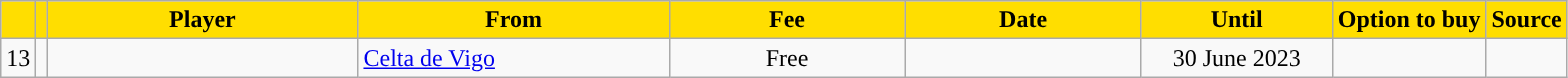<table class="wikitable sortable">
<tr>
<th style="background:#FFDE00"></th>
<th style="background:#FFDE00"></th>
<th width=200 style="background:#FFDE00">Player</th>
<th width=200 style="background:#FFDE00">From</th>
<th width=150 style="background:#FFDE00">Fee</th>
<th width=150 style="background:#FFDE00">Date</th>
<th width=120 style="background:#FFDE00">Until</th>
<th style="background:#FFDE00">Option to buy</th>
<th style="background:#FFDE00">Source</th>
</tr>
<tr>
<td align=center>13</td>
<td align=center></td>
<td></td>
<td> <a href='#'>Celta de Vigo</a></td>
<td align=center>Free</td>
<td align=center></td>
<td align=center>30 June 2023</td>
<td align=center></td>
<td align=center></td>
</tr>
</table>
